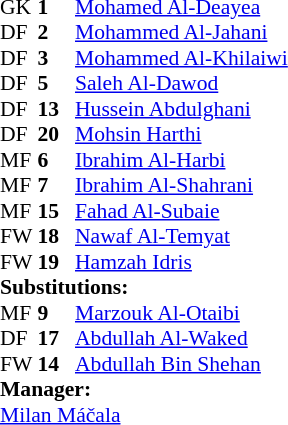<table style="font-size: 90%" cellspacing="0" cellpadding="0">
<tr>
<th width=25></th>
<th width=25></th>
</tr>
<tr>
<td>GK</td>
<td><strong>1</strong></td>
<td><a href='#'>Mohamed Al-Deayea</a></td>
</tr>
<tr>
<td>DF</td>
<td><strong>2</strong></td>
<td><a href='#'>Mohammed Al-Jahani</a></td>
<td></td>
<td></td>
</tr>
<tr>
<td>DF</td>
<td><strong>3</strong></td>
<td><a href='#'>Mohammed Al-Khilaiwi</a></td>
</tr>
<tr>
<td>DF</td>
<td><strong>5</strong></td>
<td><a href='#'>Saleh Al-Dawod</a></td>
<td></td>
</tr>
<tr>
<td>DF</td>
<td><strong>13</strong></td>
<td><a href='#'>Hussein Abdulghani</a></td>
</tr>
<tr>
<td>DF</td>
<td><strong>20</strong></td>
<td><a href='#'>Mohsin Harthi</a></td>
</tr>
<tr>
<td>MF</td>
<td><strong>6</strong></td>
<td><a href='#'>Ibrahim Al-Harbi</a></td>
</tr>
<tr>
<td>MF</td>
<td><strong>7</strong></td>
<td><a href='#'>Ibrahim Al-Shahrani</a></td>
<td></td>
</tr>
<tr>
<td>MF</td>
<td><strong>15</strong></td>
<td><a href='#'>Fahad Al-Subaie</a></td>
<td></td>
</tr>
<tr>
<td>FW</td>
<td><strong>18</strong></td>
<td><a href='#'>Nawaf Al-Temyat</a></td>
<td></td>
<td></td>
</tr>
<tr>
<td>FW</td>
<td><strong>19</strong></td>
<td><a href='#'>Hamzah Idris</a></td>
<td></td>
<td></td>
</tr>
<tr>
<td colspan=3><strong>Substitutions:</strong></td>
</tr>
<tr>
<td>MF</td>
<td><strong>9</strong></td>
<td><a href='#'>Marzouk Al-Otaibi</a></td>
<td></td>
<td></td>
</tr>
<tr>
<td>DF</td>
<td><strong>17</strong></td>
<td><a href='#'>Abdullah Al-Waked</a></td>
<td></td>
<td></td>
</tr>
<tr>
<td>FW</td>
<td><strong>14</strong></td>
<td><a href='#'>Abdullah Bin Shehan</a></td>
<td></td>
<td></td>
</tr>
<tr>
<td colspan=3><strong>Manager:</strong></td>
</tr>
<tr>
<td colspan=3> <a href='#'>Milan Máčala</a></td>
</tr>
</table>
